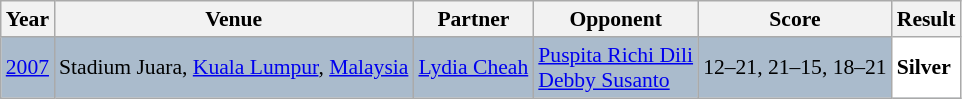<table class="sortable wikitable" style="font-size: 90%;">
<tr>
<th>Year</th>
<th>Venue</th>
<th>Partner</th>
<th>Opponent</th>
<th>Score</th>
<th>Result</th>
</tr>
<tr style="background:#AABBCC">
<td align="center"><a href='#'>2007</a></td>
<td align="left">Stadium Juara, <a href='#'>Kuala Lumpur</a>, <a href='#'>Malaysia</a></td>
<td align="left"> <a href='#'>Lydia Cheah</a></td>
<td align="left"> <a href='#'>Puspita Richi Dili</a><br> <a href='#'>Debby Susanto</a></td>
<td align="center">12–21, 21–15, 18–21</td>
<td style="text-align:left; background:white"> <strong>Silver</strong></td>
</tr>
</table>
